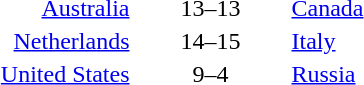<table style="text-align:center">
<tr>
<th width=200></th>
<th width=100></th>
<th width=200></th>
</tr>
<tr>
<td align=right><a href='#'>Australia</a> </td>
<td>13–13</td>
<td align=left> <a href='#'>Canada</a></td>
</tr>
<tr>
<td align=right><a href='#'>Netherlands</a> </td>
<td>14–15</td>
<td align=left> <a href='#'>Italy</a></td>
</tr>
<tr>
<td align=right><a href='#'>United States</a> </td>
<td>9–4</td>
<td align=left> <a href='#'>Russia</a></td>
</tr>
</table>
